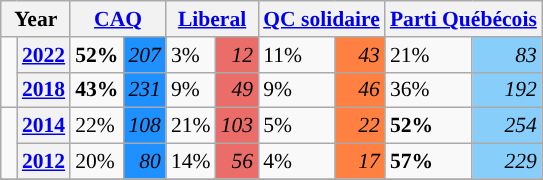<table class="wikitable" style="width:400; font-size:90%; margin-left:1em;">
<tr>
<th colspan="2" scope="col">Year</th>
<th colspan="2" scope="col"><a href='#'>CAQ</a></th>
<th colspan="2" scope="col"><a href='#'>Liberal</a></th>
<th colspan="2" scope="col"><a href='#'>QC solidaire</a></th>
<th colspan="2" scope="col"><a href='#'>Parti Québécois</a></th>
</tr>
<tr>
<td rowspan="2" style="width: 0.25em; background-color: "></td>
<th><a href='#'>2022</a></th>
<td><strong>52%</strong></td>
<td style="text-align:right; background:#1E90FF;"><em>207</em></td>
<td>3%</td>
<td style="text-align:right; background:#EA6D6A;"><em>12</em></td>
<td>11%</td>
<td style="text-align:right; background:#FF8040;"><em>43</em></td>
<td>21%</td>
<td style="text-align:right; background:#87CEFA;"><em>83</em></td>
</tr>
<tr>
<th><a href='#'>2018</a></th>
<td><strong>43%</strong></td>
<td style="text-align:right; background:#1E90FF;"><em>231</em></td>
<td>9%</td>
<td style="text-align:right; background:#EA6D6A;"><em>49</em></td>
<td>9%</td>
<td style="text-align:right; background:#FF8040;"><em>46</em></td>
<td>36%</td>
<td style="text-align:right; background:#87CEFA;"><em>192</em></td>
</tr>
<tr>
<td rowspan="2" style="width: 0.25em; background-color: "></td>
<th><a href='#'>2014</a></th>
<td>22%</td>
<td style="text-align:right; background:#1E90FF;"><em>108</em></td>
<td>21%</td>
<td style="text-align:right; background:#EA6D6A;"><em>103</em></td>
<td>5%</td>
<td style="text-align:right; background:#FF8040;"><em>22</em></td>
<td><strong>52%</strong></td>
<td style="text-align:right; background:#87CEFA;"><em>254</em></td>
</tr>
<tr>
<th><a href='#'>2012</a></th>
<td>20%</td>
<td style="text-align:right; background:#1E90FF;"><em>80</em></td>
<td>14%</td>
<td style="text-align:right; background:#EA6D6A;"><em>56</em></td>
<td>4%</td>
<td style="text-align:right; background:#FF8040;"><em>17</em></td>
<td><strong>57%</strong></td>
<td style="text-align:right; background:#87CEFA;"><em>229</em></td>
</tr>
<tr>
</tr>
</table>
